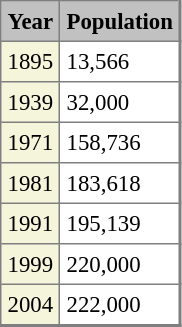<table border=1 cellpadding=4 cellspacing=0 class="toccolours" style="align: left; margin: 0.5em 0 0 0; border-style: solid; border: 1px solid #7f7f7f; border-right-width: 2px; border-bottom-width: 2px; border-collapse: collapse; font-size: 95%;">
<tr>
<td style="background:#c1c1c1;"><strong>Year</strong></td>
<td colspan=1 style="background:#c1c1c1;" align="center"><strong>Population</strong></td>
</tr>
<tr>
<td style="background:#F5F5DC;">1895</td>
<td>13,566</td>
</tr>
<tr>
<td style="background:#F5F5DC;">1939</td>
<td>32,000</td>
</tr>
<tr>
<td style="background:#F5F5DC;">1971</td>
<td>158,736</td>
</tr>
<tr>
<td style="background:#F5F5DC;">1981</td>
<td>183,618</td>
</tr>
<tr>
<td style="background:#F5F5DC;">1991</td>
<td>195,139</td>
</tr>
<tr>
<td style="background:#F5F5DC;">1999</td>
<td>220,000</td>
</tr>
<tr>
<td style="background:#F5F5DC;">2004</td>
<td>222,000</td>
</tr>
</table>
